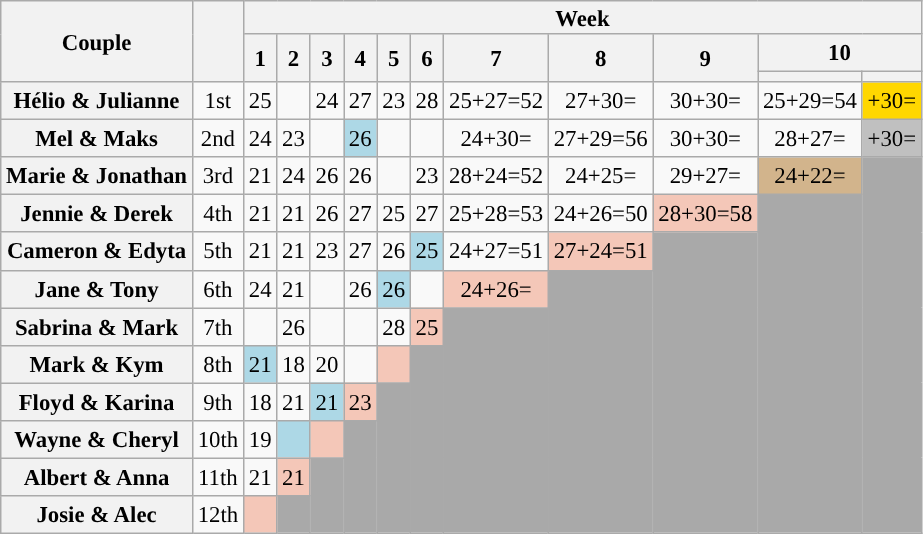<table class="wikitable sortable" style="text-align:center; font-size:95%">
<tr>
<th scope="col" rowspan="3" style="text-align:center;">Couple</th>
<th scope="col" rowspan="3" style="text-align:center;"></th>
<th colspan="11" style="text-align:center; line-height:15px; ">Week</th>
</tr>
<tr>
<th scope="col" rowspan=2>1</th>
<th scope="col" rowspan=2>2</th>
<th scope="col" rowspan=2>3</th>
<th scope="col" rowspan=2>4</th>
<th scope="col" rowspan=2>5</th>
<th scope="col" rowspan=2>6</th>
<th scope="col" rowspan=2>7</th>
<th scope="col" rowspan=2>8</th>
<th scope="col" rowspan=2>9</th>
<th scope="col" colspan=2>10</th>
</tr>
<tr>
<th></th>
<th></th>
</tr>
<tr>
<th scope="row">Hélio & Julianne</th>
<td>1st</td>
<td>25</td>
<td></td>
<td>24</td>
<td>27</td>
<td>23</td>
<td>28</td>
<td>25+27=52</td>
<td>27+30=</td>
<td>30+30=</td>
<td>25+29=54</td>
<td bgcolor=gold >+30=</td>
</tr>
<tr>
<th scope="row">Mel & Maks</th>
<td>2nd</td>
<td>24</td>
<td>23</td>
<td></td>
<td bgcolor=lightblue>26</td>
<td></td>
<td></td>
<td>24+30=</td>
<td>27+29=56</td>
<td>30+30=</td>
<td>28+27=</td>
<td bgcolor=silver >+30=</td>
</tr>
<tr>
<th scope="row">Marie & Jonathan</th>
<td>3rd</td>
<td>21</td>
<td>24</td>
<td>26</td>
<td>26</td>
<td></td>
<td>23</td>
<td>28+24=52</td>
<td>24+25=</td>
<td>29+27=</td>
<td bgcolor=tan >24+22=</td>
<td rowspan="10" bgcolor="darkgrey"></td>
</tr>
<tr>
<th scope="row">Jennie & Derek</th>
<td>4th</td>
<td>21</td>
<td>21</td>
<td>26</td>
<td>27</td>
<td>25</td>
<td>27</td>
<td>25+28=53</td>
<td>24+26=50</td>
<td bgcolor=f4c7b8 >28+30=58</td>
<td rowspan="9" style="background:darkgrey;"></td>
</tr>
<tr>
<th scope="row">Cameron & Edyta</th>
<td>5th</td>
<td>21</td>
<td>21</td>
<td>23</td>
<td>27</td>
<td>26</td>
<td bgcolor=lightblue>25</td>
<td>24+27=51</td>
<td bgcolor=f4c7b8 >27+24=51</td>
<td rowspan="8" style="background:darkgrey;"></td>
</tr>
<tr>
<th scope="row">Jane & Tony</th>
<td>6th</td>
<td>24</td>
<td>21</td>
<td></td>
<td>26</td>
<td bgcolor=lightblue>26</td>
<td></td>
<td bgcolor=f4c7b8 >24+26=</td>
<td rowspan="7" style="background:darkgrey;"></td>
</tr>
<tr>
<th scope="row">Sabrina & Mark</th>
<td>7th</td>
<td></td>
<td>26</td>
<td></td>
<td></td>
<td>28</td>
<td bgcolor=f4c7b8>25</td>
<td rowspan="6" style="background:darkgrey;"></td>
</tr>
<tr>
<th scope="row">Mark & Kym</th>
<td>8th</td>
<td bgcolor=lightblue>21</td>
<td>18</td>
<td>20</td>
<td></td>
<td bgcolor=f4c7b8></td>
<td rowspan="5" style="background:darkgrey;"></td>
</tr>
<tr>
<th scope="row">Floyd & Karina</th>
<td>9th</td>
<td>18</td>
<td>21</td>
<td bgcolor=lightblue>21</td>
<td bgcolor=f4c7b8>23</td>
<td rowspan="4" style="background:darkgrey;"></td>
</tr>
<tr>
<th scope="row">Wayne & Cheryl</th>
<td>10th</td>
<td>19</td>
<td bgcolor=lightblue></td>
<td bgcolor=f4c7b8></td>
<td rowspan="3" style="background:darkgrey;"></td>
</tr>
<tr>
<th scope="row">Albert & Anna</th>
<td>11th</td>
<td>21</td>
<td bgcolor=f4c7b8>21</td>
<td rowspan="2" style="background:darkgrey;"></td>
</tr>
<tr>
<th scope="row">Josie & Alec</th>
<td>12th</td>
<td bgcolor=f4c7b8></td>
<td style="background:darkgrey;"></td>
</tr>
</table>
